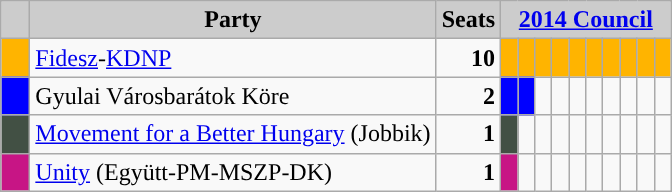<table class="wikitable">
<tr>
<th style="background:#ccc">   </th>
<th style="background:#ccc">Party</th>
<th style="background:#ccc">Seats</th>
<th style="background:#ccc" colspan="11"><a href='#'>2014 Council</a></th>
</tr>
<tr>
<td style="background-color: #FFB400"> </td>
<td><a href='#'>Fidesz</a>-<a href='#'>KDNP</a></td>
<td style="text-align: right"><strong>10</strong></td>
<td style="background-color: #FFB400"> </td>
<td style="background-color: #FFB400"> </td>
<td style="background-color: #FFB400"> </td>
<td style="background-color: #FFB400"> </td>
<td style="background-color: #FFB400"> </td>
<td style="background-color: #FFB400"> </td>
<td style="background-color: #FFB400"> </td>
<td style="background-color: #FFB400"> </td>
<td style="background-color: #FFB400"> </td>
<td style="background-color: #FFB400"> </td>
</tr>
<tr>
<td style="background-color: #0000FF"> </td>
<td>Gyulai Városbarátok Köre</td>
<td style="text-align: right"><strong>2</strong></td>
<td style="background-color: #0000FF"> </td>
<td style="background-color: #0000FF"> </td>
<td> </td>
<td> </td>
<td> </td>
<td> </td>
<td> </td>
<td> </td>
<td> </td>
<td> </td>
</tr>
<tr>
<td style="background-color: #425044"> </td>
<td><a href='#'>Movement for a Better Hungary</a> (Jobbik)</td>
<td style="text-align: right"><strong>1</strong></td>
<td style="background-color: #425044"> </td>
<td> </td>
<td> </td>
<td> </td>
<td> </td>
<td> </td>
<td> </td>
<td> </td>
<td> </td>
<td> </td>
</tr>
<tr>
<td style="background-color: #C71585"> </td>
<td><a href='#'>Unity</a> (Együtt-PM-MSZP-DK)</td>
<td style="text-align: right"><strong>1</strong></td>
<td style="background-color: #C71585"> </td>
<td> </td>
<td> </td>
<td> </td>
<td> </td>
<td> </td>
<td> </td>
<td> </td>
<td> </td>
<td> </td>
</tr>
</table>
